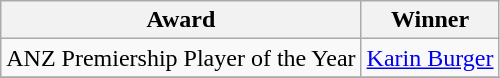<table class="wikitable collapsible">
<tr>
<th>Award</th>
<th>Winner</th>
</tr>
<tr>
<td>ANZ Premiership Player of the Year</td>
<td><a href='#'>Karin Burger</a></td>
</tr>
<tr>
</tr>
</table>
